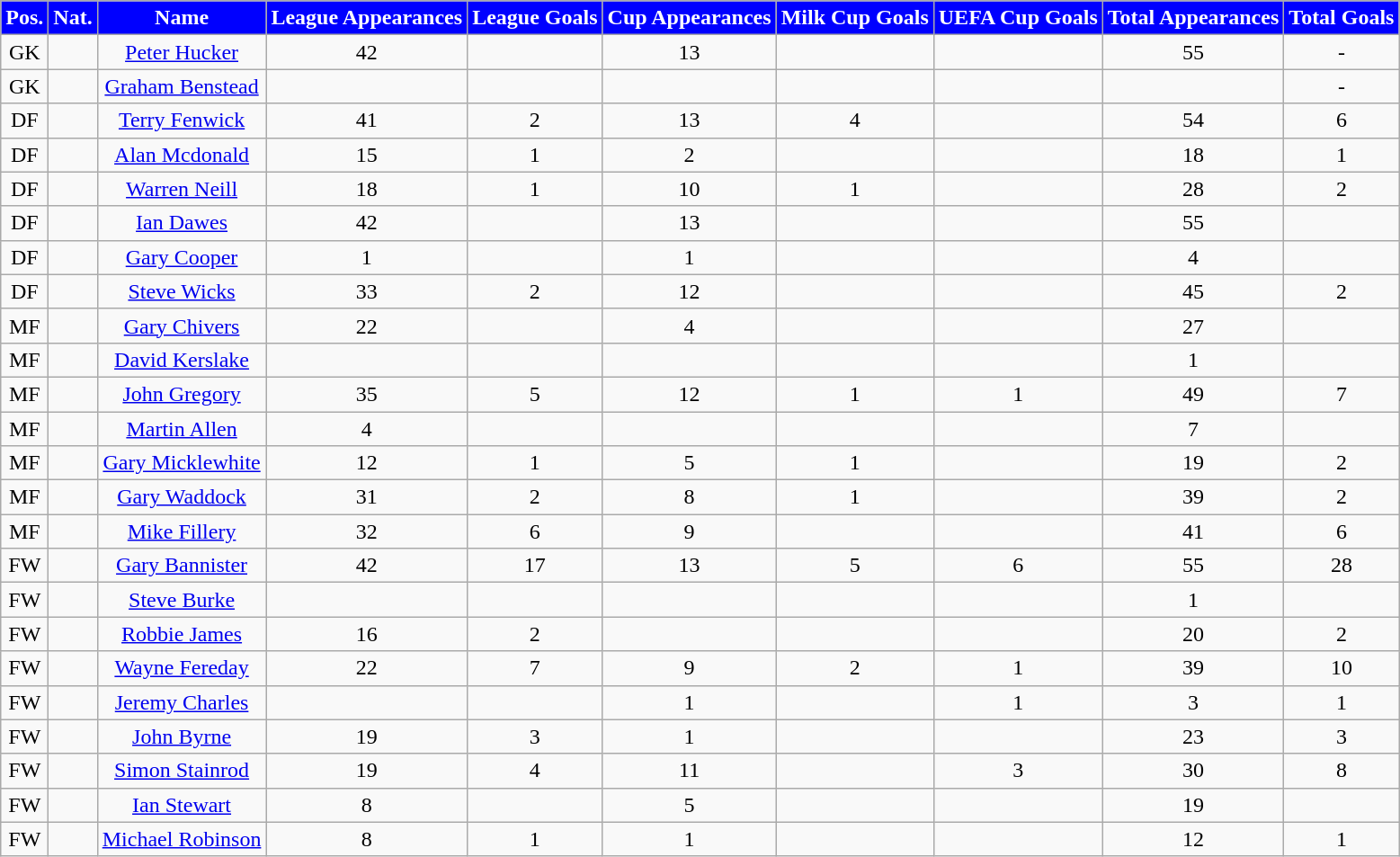<table class="wikitable plainrowheaders" style="text-align:center">
<tr>
<th style="background:#0000FF; color:#FFFFFF; text-align:center;">Pos.</th>
<th style="background:#0000FF; color:#FFFFFF; text-align:center;">Nat.</th>
<th style="background:#0000FF; color:#FFFFFF; text-align:center;">Name</th>
<th style="background:#0000FF; color:#FFFFFF; text-align:center;">League Appearances</th>
<th style="background:#0000FF; color:#FFFFFF; text-align:center;">League Goals</th>
<th style="background:#0000FF; color:#FFFFFF; text-align:center;">Cup Appearances</th>
<th style="background:#0000FF; color:#FFFFFF; text-align:center;">Milk Cup Goals</th>
<th style="background:#0000FF; color:#FFFFFF; text-align:center;">UEFA Cup Goals</th>
<th style="background:#0000FF; color:#FFFFFF; text-align:center;">Total Appearances</th>
<th style="background:#0000FF; color:#FFFFFF; text-align:center;">Total Goals</th>
</tr>
<tr>
<td>GK</td>
<td></td>
<td><a href='#'>Peter Hucker</a></td>
<td>42</td>
<td></td>
<td>13</td>
<td></td>
<td></td>
<td>55</td>
<td>-</td>
</tr>
<tr>
<td>GK</td>
<td></td>
<td><a href='#'>Graham Benstead</a></td>
<td></td>
<td></td>
<td></td>
<td></td>
<td></td>
<td></td>
<td>-</td>
</tr>
<tr>
<td>DF</td>
<td></td>
<td><a href='#'>Terry Fenwick</a></td>
<td>41</td>
<td>2</td>
<td>13</td>
<td>4</td>
<td></td>
<td>54</td>
<td>6</td>
</tr>
<tr>
<td>DF</td>
<td></td>
<td><a href='#'>Alan Mcdonald</a></td>
<td>15</td>
<td>1</td>
<td>2</td>
<td></td>
<td></td>
<td>18</td>
<td>1</td>
</tr>
<tr>
<td>DF</td>
<td></td>
<td><a href='#'>Warren Neill</a></td>
<td>18</td>
<td>1</td>
<td>10</td>
<td>1</td>
<td></td>
<td>28</td>
<td>2</td>
</tr>
<tr>
<td>DF</td>
<td></td>
<td><a href='#'>Ian Dawes</a></td>
<td>42</td>
<td></td>
<td>13</td>
<td></td>
<td></td>
<td>55</td>
<td></td>
</tr>
<tr>
<td>DF</td>
<td></td>
<td><a href='#'>Gary Cooper</a></td>
<td>1</td>
<td></td>
<td>1</td>
<td></td>
<td></td>
<td>4</td>
<td></td>
</tr>
<tr>
<td>DF</td>
<td></td>
<td><a href='#'>Steve Wicks</a></td>
<td>33</td>
<td>2</td>
<td>12</td>
<td></td>
<td></td>
<td>45</td>
<td>2</td>
</tr>
<tr>
<td>MF</td>
<td></td>
<td><a href='#'>Gary Chivers</a></td>
<td>22</td>
<td></td>
<td>4</td>
<td></td>
<td></td>
<td>27</td>
<td></td>
</tr>
<tr>
<td>MF</td>
<td></td>
<td><a href='#'>David Kerslake</a></td>
<td></td>
<td></td>
<td></td>
<td></td>
<td></td>
<td>1</td>
<td></td>
</tr>
<tr>
<td>MF</td>
<td></td>
<td><a href='#'>John Gregory</a></td>
<td>35</td>
<td>5</td>
<td>12</td>
<td>1</td>
<td>1</td>
<td>49</td>
<td>7</td>
</tr>
<tr>
<td>MF</td>
<td></td>
<td><a href='#'>Martin Allen</a></td>
<td>4</td>
<td></td>
<td></td>
<td></td>
<td></td>
<td>7</td>
<td></td>
</tr>
<tr>
<td>MF</td>
<td></td>
<td><a href='#'>Gary Micklewhite</a></td>
<td>12</td>
<td>1</td>
<td>5</td>
<td>1</td>
<td></td>
<td>19</td>
<td>2</td>
</tr>
<tr>
<td>MF</td>
<td></td>
<td><a href='#'>Gary Waddock</a></td>
<td>31</td>
<td>2</td>
<td>8</td>
<td>1</td>
<td></td>
<td>39</td>
<td>2</td>
</tr>
<tr>
<td>MF</td>
<td></td>
<td><a href='#'>Mike Fillery</a></td>
<td>32</td>
<td>6</td>
<td>9</td>
<td></td>
<td></td>
<td>41</td>
<td>6</td>
</tr>
<tr>
<td>FW</td>
<td></td>
<td><a href='#'>Gary Bannister</a></td>
<td>42</td>
<td>17</td>
<td>13</td>
<td>5</td>
<td>6</td>
<td>55</td>
<td>28</td>
</tr>
<tr>
<td>FW</td>
<td></td>
<td><a href='#'>Steve Burke</a></td>
<td></td>
<td></td>
<td></td>
<td></td>
<td></td>
<td>1</td>
<td></td>
</tr>
<tr>
<td>FW</td>
<td></td>
<td><a href='#'>Robbie James</a></td>
<td>16</td>
<td>2</td>
<td></td>
<td></td>
<td></td>
<td>20</td>
<td>2</td>
</tr>
<tr>
<td>FW</td>
<td></td>
<td><a href='#'>Wayne Fereday</a></td>
<td>22</td>
<td>7</td>
<td>9</td>
<td>2</td>
<td>1</td>
<td>39</td>
<td>10</td>
</tr>
<tr>
<td>FW</td>
<td></td>
<td><a href='#'>Jeremy Charles</a></td>
<td></td>
<td></td>
<td>1</td>
<td></td>
<td>1</td>
<td>3</td>
<td>1</td>
</tr>
<tr>
<td>FW</td>
<td></td>
<td><a href='#'>John Byrne</a></td>
<td>19</td>
<td>3</td>
<td>1</td>
<td></td>
<td></td>
<td>23</td>
<td>3</td>
</tr>
<tr>
<td>FW</td>
<td></td>
<td><a href='#'>Simon Stainrod</a></td>
<td>19</td>
<td>4</td>
<td>11</td>
<td></td>
<td>3</td>
<td>30</td>
<td>8</td>
</tr>
<tr>
<td>FW</td>
<td></td>
<td><a href='#'>Ian Stewart</a></td>
<td>8</td>
<td></td>
<td>5</td>
<td></td>
<td></td>
<td>19</td>
<td></td>
</tr>
<tr>
<td>FW</td>
<td></td>
<td><a href='#'>Michael Robinson</a></td>
<td>8</td>
<td>1</td>
<td>1</td>
<td></td>
<td></td>
<td>12</td>
<td>1</td>
</tr>
</table>
